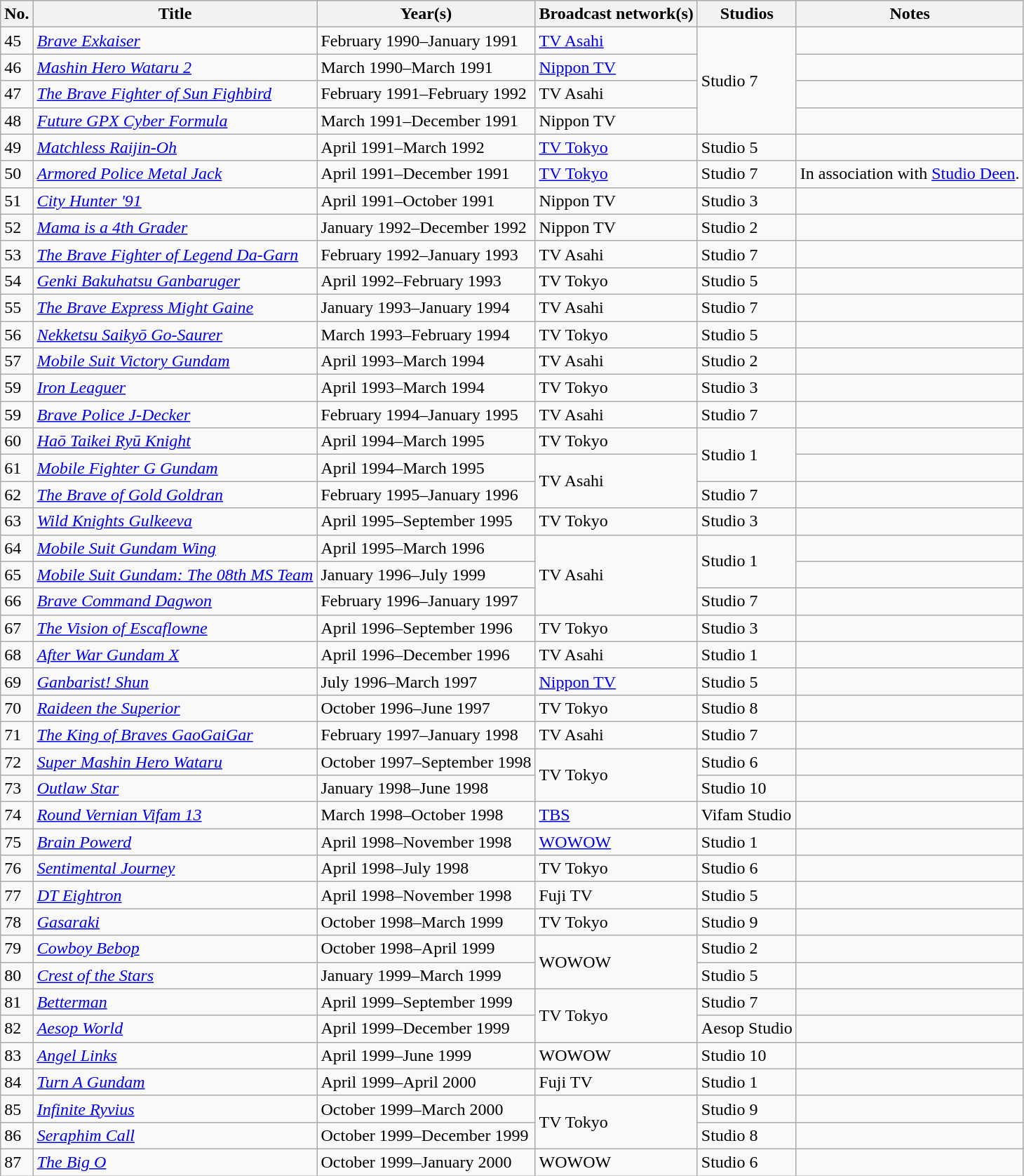<table class="wikitable sortable">
<tr>
<th>No.</th>
<th>Title</th>
<th>Year(s)</th>
<th>Broadcast network(s)</th>
<th>Studios</th>
<th>Notes</th>
</tr>
<tr>
<td>45</td>
<td><em><a href='#'>Brave Exkaiser</a></em></td>
<td>February 1990–January 1991</td>
<td><a href='#'>TV Asahi</a></td>
<td rowspan="4">Studio 7</td>
<td></td>
</tr>
<tr>
<td>46</td>
<td><em><a href='#'>Mashin Hero Wataru 2</a></em></td>
<td>March 1990–March 1991</td>
<td><a href='#'>Nippon TV</a></td>
<td></td>
</tr>
<tr>
<td>47</td>
<td><em><a href='#'>The Brave Fighter of Sun Fighbird</a></em></td>
<td>February 1991–February 1992</td>
<td>TV Asahi</td>
<td></td>
</tr>
<tr>
<td>48</td>
<td><em><a href='#'>Future GPX Cyber Formula</a></em></td>
<td>March 1991–December 1991</td>
<td>Nippon TV</td>
<td></td>
</tr>
<tr>
<td>49</td>
<td><em><a href='#'>Matchless Raijin-Oh</a></em></td>
<td>April 1991–March 1992</td>
<td><a href='#'>TV Tokyo</a></td>
<td>Studio 5</td>
<td></td>
</tr>
<tr>
<td>50</td>
<td><em><a href='#'>Armored Police Metal Jack</a></em></td>
<td>April 1991–December 1991</td>
<td><a href='#'>TV Tokyo</a></td>
<td>Studio 7</td>
<td>In association with <a href='#'>Studio Deen</a>.</td>
</tr>
<tr>
<td>51</td>
<td><em><a href='#'>City Hunter '91</a></em></td>
<td>April 1991–October 1991</td>
<td>Nippon TV</td>
<td>Studio 3</td>
<td></td>
</tr>
<tr>
<td>52</td>
<td><em><a href='#'>Mama is a 4th Grader</a></em></td>
<td>January 1992–December 1992</td>
<td>Nippon TV</td>
<td>Studio 2</td>
<td></td>
</tr>
<tr>
<td>53</td>
<td><em><a href='#'>The Brave Fighter of Legend Da-Garn</a></em></td>
<td>February 1992–January 1993</td>
<td>TV Asahi</td>
<td>Studio 7</td>
<td></td>
</tr>
<tr>
<td>54</td>
<td><em><a href='#'>Genki Bakuhatsu Ganbaruger</a></em></td>
<td>April 1992–February 1993</td>
<td>TV Tokyo</td>
<td>Studio 5</td>
<td></td>
</tr>
<tr>
<td>55</td>
<td><em><a href='#'>The Brave Express Might Gaine</a></em></td>
<td>January 1993–January 1994</td>
<td>TV Asahi</td>
<td>Studio 7</td>
<td></td>
</tr>
<tr>
<td>56</td>
<td><em><a href='#'>Nekketsu Saikyō Go-Saurer</a></em></td>
<td>March 1993–February 1994</td>
<td>TV Tokyo</td>
<td>Studio 5</td>
<td></td>
</tr>
<tr>
<td>57</td>
<td><em><a href='#'>Mobile Suit Victory Gundam</a></em></td>
<td>April 1993–March 1994</td>
<td>TV Asahi</td>
<td>Studio 2</td>
<td></td>
</tr>
<tr>
<td>59</td>
<td><em><a href='#'>Iron Leaguer</a></em></td>
<td>April 1993–March 1994</td>
<td>TV Tokyo</td>
<td>Studio 3</td>
<td></td>
</tr>
<tr>
<td>59</td>
<td><em><a href='#'>Brave Police J-Decker</a></em></td>
<td>February 1994–January 1995</td>
<td>TV Asahi</td>
<td>Studio 7</td>
<td></td>
</tr>
<tr>
<td>60</td>
<td><em><a href='#'>Haō Taikei Ryū Knight</a></em></td>
<td>April 1994–March 1995</td>
<td>TV Tokyo</td>
<td rowspan="2">Studio 1</td>
<td></td>
</tr>
<tr>
<td>61</td>
<td><em><a href='#'>Mobile Fighter G Gundam</a></em></td>
<td>April 1994–March 1995</td>
<td rowspan="2">TV Asahi</td>
<td></td>
</tr>
<tr>
<td>62</td>
<td><em><a href='#'>The Brave of Gold Goldran</a></em></td>
<td>February 1995–January 1996</td>
<td>Studio 7</td>
<td></td>
</tr>
<tr>
<td>63</td>
<td><em><a href='#'>Wild Knights Gulkeeva</a></em></td>
<td>April 1995–September 1995</td>
<td>TV Tokyo</td>
<td>Studio 3</td>
<td></td>
</tr>
<tr>
<td>64</td>
<td><em><a href='#'>Mobile Suit Gundam Wing</a></em></td>
<td>April 1995–March 1996</td>
<td rowspan="3">TV Asahi</td>
<td rowspan="2">Studio 1</td>
<td></td>
</tr>
<tr>
<td>65</td>
<td><em><a href='#'>Mobile Suit Gundam: The 08th MS Team</a></em></td>
<td>January 1996–July 1999</td>
<td></td>
</tr>
<tr>
<td>66</td>
<td><em><a href='#'>Brave Command Dagwon</a></em></td>
<td>February 1996–January 1997</td>
<td>Studio 7</td>
<td></td>
</tr>
<tr>
<td>67</td>
<td><em><a href='#'>The Vision of Escaflowne</a></em></td>
<td>April 1996–September 1996</td>
<td>TV Tokyo</td>
<td>Studio 3</td>
<td></td>
</tr>
<tr>
<td>68</td>
<td><em><a href='#'>After War Gundam X</a></em></td>
<td>April 1996–December 1996</td>
<td>TV Asahi</td>
<td>Studio 1</td>
<td></td>
</tr>
<tr>
<td>69</td>
<td><em><a href='#'>Ganbarist! Shun</a></em></td>
<td>July 1996–March 1997</td>
<td><a href='#'>Nippon TV</a></td>
<td>Studio 5</td>
<td></td>
</tr>
<tr>
<td>70</td>
<td><em><a href='#'>Raideen the Superior</a></em></td>
<td>October 1996–June 1997</td>
<td>TV Tokyo</td>
<td>Studio 8</td>
<td></td>
</tr>
<tr>
<td>71</td>
<td><em><a href='#'>The King of Braves GaoGaiGar</a></em></td>
<td>February 1997–January 1998</td>
<td>TV Asahi</td>
<td>Studio 7</td>
<td></td>
</tr>
<tr>
<td>72</td>
<td><em><a href='#'>Super Mashin Hero Wataru</a></em></td>
<td>October 1997–September 1998</td>
<td rowspan="2">TV Tokyo</td>
<td>Studio 6</td>
<td></td>
</tr>
<tr>
<td>73</td>
<td><em><a href='#'>Outlaw Star</a></em></td>
<td>January 1998–June 1998</td>
<td>Studio 10</td>
<td></td>
</tr>
<tr>
<td>74</td>
<td><em><a href='#'>Round Vernian Vifam 13</a></em></td>
<td>March 1998–October 1998</td>
<td><a href='#'>TBS</a></td>
<td>Vifam Studio</td>
<td></td>
</tr>
<tr>
<td>75</td>
<td><em><a href='#'>Brain Powerd</a></em></td>
<td>April 1998–November 1998</td>
<td><a href='#'>WOWOW</a></td>
<td>Studio 1</td>
<td></td>
</tr>
<tr>
<td>76</td>
<td><em><a href='#'>Sentimental Journey</a></em></td>
<td>April 1998–July 1998</td>
<td>TV Tokyo</td>
<td>Studio 6</td>
<td></td>
</tr>
<tr>
<td>77</td>
<td><em><a href='#'>DT Eightron</a></em></td>
<td>April 1998–November 1998</td>
<td>Fuji TV</td>
<td>Studio 5</td>
<td></td>
</tr>
<tr>
<td>78</td>
<td><em><a href='#'>Gasaraki</a></em></td>
<td>October 1998–March 1999</td>
<td>TV Tokyo</td>
<td>Studio 9</td>
<td></td>
</tr>
<tr>
<td>79</td>
<td><em><a href='#'>Cowboy Bebop</a></em></td>
<td>October 1998–April 1999</td>
<td rowspan="2">WOWOW</td>
<td>Studio 2</td>
<td></td>
</tr>
<tr>
<td>80</td>
<td><em><a href='#'>Crest of the Stars</a></em></td>
<td>January 1999–March 1999</td>
<td>Studio 5</td>
<td></td>
</tr>
<tr>
<td>81</td>
<td><em><a href='#'>Betterman</a></em></td>
<td>April 1999–September 1999</td>
<td rowspan="2">TV Tokyo</td>
<td>Studio 7</td>
<td></td>
</tr>
<tr>
<td>82</td>
<td><em><a href='#'>Aesop World</a></em></td>
<td>April 1999–December 1999</td>
<td>Aesop Studio</td>
<td></td>
</tr>
<tr>
<td>83</td>
<td><em><a href='#'>Angel Links</a></em></td>
<td>April 1999–June 1999</td>
<td>WOWOW</td>
<td>Studio 10</td>
<td></td>
</tr>
<tr>
<td>84</td>
<td><em><a href='#'>Turn A Gundam</a></em></td>
<td>April 1999–April 2000</td>
<td>Fuji TV</td>
<td>Studio 1</td>
<td></td>
</tr>
<tr>
<td>85</td>
<td><em><a href='#'>Infinite Ryvius</a></em></td>
<td>October 1999–March 2000</td>
<td rowspan="2">TV Tokyo</td>
<td>Studio 9</td>
<td></td>
</tr>
<tr>
<td>86</td>
<td><em><a href='#'>Seraphim Call</a></em></td>
<td>October 1999–December 1999</td>
<td>Studio 8</td>
<td></td>
</tr>
<tr>
<td>87</td>
<td><em><a href='#'>The Big O</a></em></td>
<td>October 1999–January 2000</td>
<td>WOWOW</td>
<td>Studio 6</td>
<td></td>
</tr>
</table>
